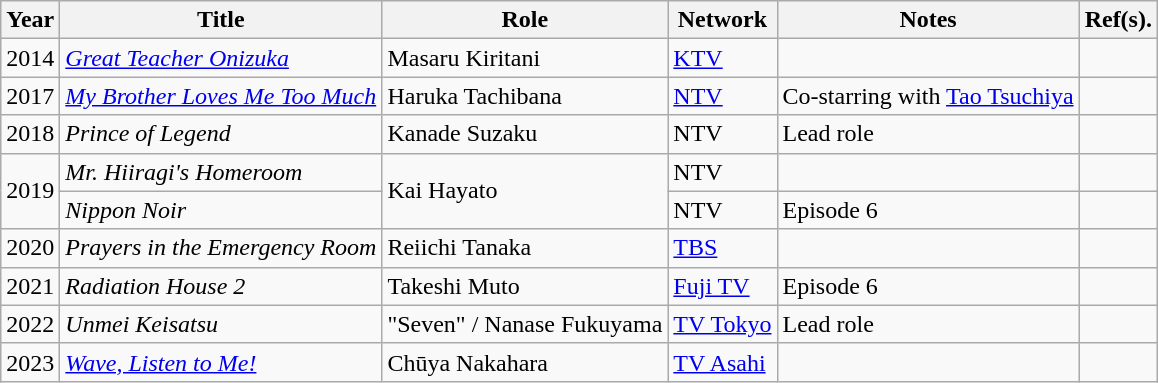<table class="wikitable">
<tr>
<th>Year</th>
<th>Title</th>
<th>Role</th>
<th>Network</th>
<th>Notes</th>
<th>Ref(s).</th>
</tr>
<tr>
<td>2014</td>
<td><em><a href='#'>Great Teacher Onizuka</a></em></td>
<td>Masaru Kiritani</td>
<td><a href='#'>KTV</a></td>
<td></td>
<td></td>
</tr>
<tr>
<td>2017</td>
<td><em><a href='#'>My Brother Loves Me Too Much</a></em></td>
<td>Haruka Tachibana</td>
<td><a href='#'>NTV</a></td>
<td>Co-starring with <a href='#'>Tao Tsuchiya</a></td>
<td></td>
</tr>
<tr>
<td>2018</td>
<td><em>Prince of Legend</em></td>
<td>Kanade Suzaku</td>
<td>NTV</td>
<td>Lead role</td>
<td></td>
</tr>
<tr>
<td rowspan="2">2019</td>
<td><em>Mr. Hiiragi's Homeroom</em></td>
<td rowspan="2">Kai Hayato</td>
<td>NTV</td>
<td></td>
<td></td>
</tr>
<tr>
<td><em>Nippon Noir</em></td>
<td>NTV</td>
<td>Episode 6</td>
<td></td>
</tr>
<tr>
<td>2020</td>
<td><em>Prayers in the Emergency Room</em></td>
<td>Reiichi Tanaka</td>
<td><a href='#'>TBS</a></td>
<td></td>
<td></td>
</tr>
<tr>
<td>2021</td>
<td><em>Radiation House 2</em></td>
<td>Takeshi Muto</td>
<td><a href='#'>Fuji TV</a></td>
<td>Episode 6</td>
<td></td>
</tr>
<tr>
<td>2022</td>
<td><em>Unmei Keisatsu</em></td>
<td>"Seven" / Nanase Fukuyama</td>
<td><a href='#'>TV Tokyo</a></td>
<td>Lead role</td>
<td></td>
</tr>
<tr>
<td>2023</td>
<td><em><a href='#'>Wave, Listen to Me!</a></em></td>
<td>Chūya Nakahara</td>
<td><a href='#'>TV Asahi</a></td>
<td></td>
<td></td>
</tr>
</table>
